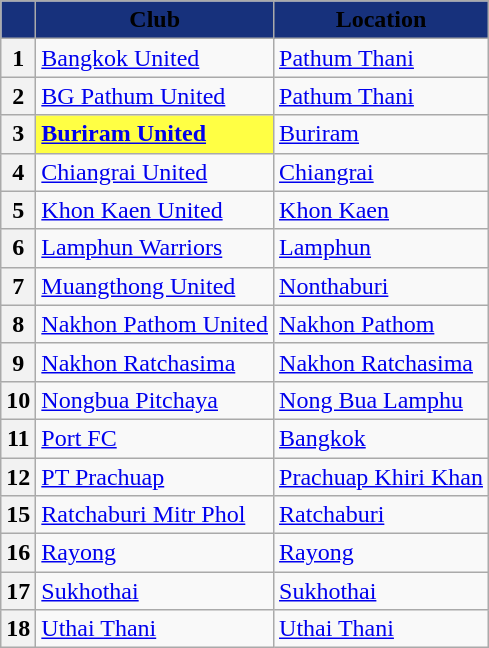<table class="wikitable sortable" style="text-align:left">
<tr>
<th style="background:#17317c;"></th>
<th style="background:#17317c;"><span>Club</span></th>
<th style="background:#17317c;"><span>Location</span></th>
</tr>
<tr>
<th>1</th>
<td><a href='#'>Bangkok United</a></td>
<td><a href='#'>Pathum Thani</a></td>
</tr>
<tr>
<th>2</th>
<td><a href='#'>BG Pathum United</a></td>
<td><a href='#'>Pathum Thani</a></td>
</tr>
<tr>
<th>3</th>
<td bgcolor=#ffff44><strong><a href='#'>Buriram United</a></strong></td>
<td><a href='#'>Buriram</a></td>
</tr>
<tr>
<th>4</th>
<td><a href='#'>Chiangrai United</a></td>
<td><a href='#'>Chiangrai</a></td>
</tr>
<tr>
<th>5</th>
<td><a href='#'>Khon Kaen United</a></td>
<td><a href='#'>Khon Kaen</a></td>
</tr>
<tr>
<th>6</th>
<td><a href='#'>Lamphun Warriors</a></td>
<td><a href='#'>Lamphun</a></td>
</tr>
<tr>
<th>7</th>
<td><a href='#'>Muangthong United</a></td>
<td><a href='#'>Nonthaburi</a></td>
</tr>
<tr>
<th>8</th>
<td><a href='#'>Nakhon Pathom United</a></td>
<td><a href='#'>Nakhon Pathom</a></td>
</tr>
<tr>
<th>9</th>
<td><a href='#'>Nakhon Ratchasima</a></td>
<td><a href='#'>Nakhon Ratchasima</a></td>
</tr>
<tr>
<th>10</th>
<td><a href='#'>Nongbua Pitchaya</a></td>
<td><a href='#'>Nong Bua Lamphu</a></td>
</tr>
<tr>
<th>11</th>
<td><a href='#'>Port FC</a></td>
<td><a href='#'>Bangkok</a></td>
</tr>
<tr>
<th>12</th>
<td><a href='#'>PT Prachuap</a></td>
<td><a href='#'>Prachuap Khiri Khan</a></td>
</tr>
<tr>
<th>15</th>
<td><a href='#'>Ratchaburi Mitr Phol</a></td>
<td><a href='#'>Ratchaburi</a></td>
</tr>
<tr>
<th>16</th>
<td><a href='#'>Rayong</a></td>
<td><a href='#'>Rayong</a></td>
</tr>
<tr>
<th>17</th>
<td><a href='#'>Sukhothai</a></td>
<td><a href='#'>Sukhothai</a></td>
</tr>
<tr>
<th>18</th>
<td><a href='#'>Uthai Thani</a></td>
<td><a href='#'>Uthai Thani</a></td>
</tr>
</table>
